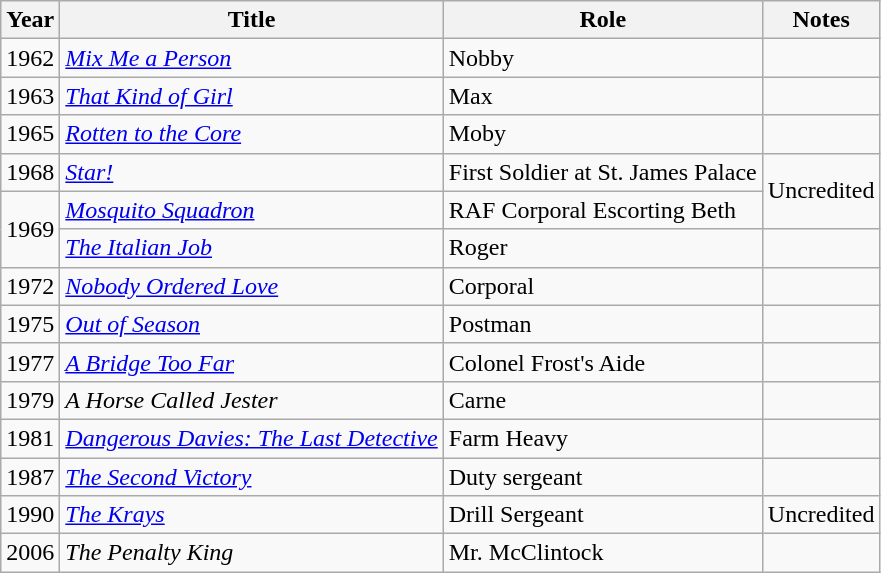<table class="wikitable">
<tr>
<th>Year</th>
<th>Title</th>
<th>Role</th>
<th>Notes</th>
</tr>
<tr>
<td>1962</td>
<td><em><a href='#'>Mix Me a Person</a></em></td>
<td>Nobby</td>
<td></td>
</tr>
<tr>
<td>1963</td>
<td><em><a href='#'>That Kind of Girl</a></em></td>
<td>Max</td>
<td></td>
</tr>
<tr>
<td>1965</td>
<td><em><a href='#'>Rotten to the Core</a></em></td>
<td>Moby</td>
<td></td>
</tr>
<tr>
<td>1968</td>
<td><em><a href='#'>Star!</a></em></td>
<td>First Soldier at St. James Palace</td>
<td rowspan=2>Uncredited</td>
</tr>
<tr>
<td rowspan=2>1969</td>
<td><em><a href='#'>Mosquito Squadron</a></em></td>
<td>RAF Corporal Escorting Beth</td>
</tr>
<tr>
<td><em><a href='#'>The Italian Job</a></em></td>
<td>Roger</td>
<td></td>
</tr>
<tr>
<td>1972</td>
<td><em><a href='#'>Nobody Ordered Love</a></em></td>
<td>Corporal</td>
<td></td>
</tr>
<tr>
<td>1975</td>
<td><em><a href='#'>Out of Season</a></em></td>
<td>Postman</td>
<td></td>
</tr>
<tr>
<td>1977</td>
<td><em><a href='#'>A Bridge Too Far</a></em></td>
<td>Colonel Frost's Aide</td>
<td></td>
</tr>
<tr>
<td>1979</td>
<td><em>A Horse Called Jester</em></td>
<td>Carne</td>
<td></td>
</tr>
<tr>
<td>1981</td>
<td><em><a href='#'>Dangerous Davies: The Last Detective</a></em></td>
<td>Farm Heavy</td>
<td></td>
</tr>
<tr>
<td>1987</td>
<td><em><a href='#'>The Second Victory</a></em></td>
<td>Duty sergeant</td>
<td></td>
</tr>
<tr>
<td>1990</td>
<td><em><a href='#'>The Krays</a></em></td>
<td>Drill Sergeant</td>
<td>Uncredited</td>
</tr>
<tr>
<td>2006</td>
<td><em>The Penalty King</em></td>
<td>Mr. McClintock</td>
<td></td>
</tr>
</table>
